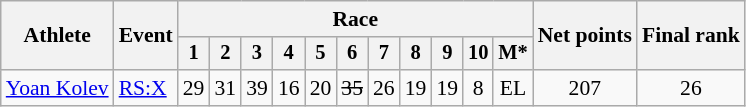<table class="wikitable" style="font-size:90%">
<tr>
<th rowspan="2">Athlete</th>
<th rowspan="2">Event</th>
<th colspan=11>Race</th>
<th rowspan=2>Net points</th>
<th rowspan=2>Final rank</th>
</tr>
<tr style="font-size:95%">
<th>1</th>
<th>2</th>
<th>3</th>
<th>4</th>
<th>5</th>
<th>6</th>
<th>7</th>
<th>8</th>
<th>9</th>
<th>10</th>
<th>M*</th>
</tr>
<tr align=center>
<td align=left><a href='#'>Yoan Kolev</a></td>
<td align=left><a href='#'>RS:X</a></td>
<td>29</td>
<td>31</td>
<td>39</td>
<td>16</td>
<td>20</td>
<td><s>35</s></td>
<td>26</td>
<td>19</td>
<td>19</td>
<td>8</td>
<td>EL</td>
<td>207</td>
<td>26</td>
</tr>
</table>
